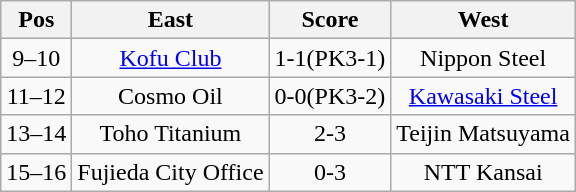<table class="wikitable" style="text-align: center;">
<tr>
<th>Pos</th>
<th>East</th>
<th>Score</th>
<th>West</th>
</tr>
<tr>
<td>9–10</td>
<td><a href='#'>Kofu Club</a></td>
<td>1-1(PK3-1)</td>
<td>Nippon Steel</td>
</tr>
<tr>
<td>11–12</td>
<td>Cosmo Oil</td>
<td>0-0(PK3-2)</td>
<td><a href='#'>Kawasaki Steel</a></td>
</tr>
<tr>
<td>13–14</td>
<td>Toho Titanium</td>
<td>2-3</td>
<td>Teijin Matsuyama</td>
</tr>
<tr>
<td>15–16</td>
<td>Fujieda City Office</td>
<td>0-3</td>
<td>NTT Kansai</td>
</tr>
</table>
